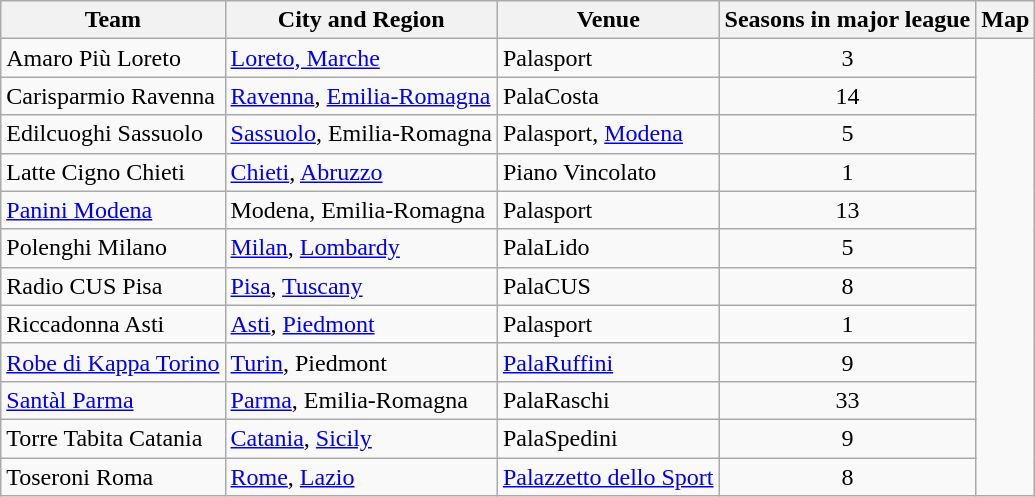<table class="wikitable">
<tr>
<th>Team</th>
<th>City and Region</th>
<th>Venue</th>
<th>Seasons in major league</th>
<th colspan=2>Map</th>
</tr>
<tr>
<td>Amaro Più Loreto</td>
<td><a href='#'>Loreto, Marche</a></td>
<td>Palasport</td>
<td style="text-align:center;">3</td>
<td rowspan=12></td>
</tr>
<tr>
<td>Carisparmio Ravenna</td>
<td><a href='#'>Ravenna</a>, <a href='#'>Emilia-Romagna</a></td>
<td>PalaCosta</td>
<td style="text-align:center;">14</td>
</tr>
<tr>
<td>Edilcuoghi Sassuolo</td>
<td><a href='#'>Sassuolo</a>, Emilia-Romagna</td>
<td>Palasport, <a href='#'>Modena</a></td>
<td style="text-align:center;">5</td>
</tr>
<tr>
<td>Latte Cigno Chieti</td>
<td><a href='#'>Chieti</a>, <a href='#'>Abruzzo</a></td>
<td>Piano Vincolato</td>
<td style="text-align:center;">1</td>
</tr>
<tr>
<td><a href='#'>Panini Modena</a></td>
<td>Modena, Emilia-Romagna</td>
<td>Palasport</td>
<td style="text-align:center;">13</td>
</tr>
<tr>
<td>Polenghi Milano</td>
<td><a href='#'>Milan</a>, <a href='#'>Lombardy</a></td>
<td>PalaLido</td>
<td style="text-align:center;">5</td>
</tr>
<tr>
<td>Radio CUS Pisa</td>
<td><a href='#'>Pisa</a>, <a href='#'>Tuscany</a></td>
<td>PalaCUS</td>
<td style="text-align:center;">8</td>
</tr>
<tr>
<td>Riccadonna Asti</td>
<td><a href='#'>Asti</a>, <a href='#'>Piedmont</a></td>
<td>Palasport</td>
<td style="text-align:center;">1</td>
</tr>
<tr>
<td><a href='#'>Robe di Kappa Torino</a></td>
<td><a href='#'>Turin</a>, Piedmont</td>
<td><a href='#'>PalaRuffini</a></td>
<td style="text-align:center;">9</td>
</tr>
<tr>
<td><a href='#'>Santàl Parma</a></td>
<td><a href='#'>Parma</a>, Emilia-Romagna</td>
<td>PalaRaschi</td>
<td style="text-align:center;">33</td>
</tr>
<tr>
<td>Torre Tabita Catania</td>
<td><a href='#'>Catania</a>, <a href='#'>Sicily</a></td>
<td>PalaSpedini</td>
<td style="text-align:center;">9</td>
</tr>
<tr>
<td>Toseroni Roma</td>
<td><a href='#'>Rome</a>, <a href='#'>Lazio</a></td>
<td><a href='#'>Palazzetto dello Sport</a></td>
<td style="text-align:center;">8</td>
</tr>
</table>
